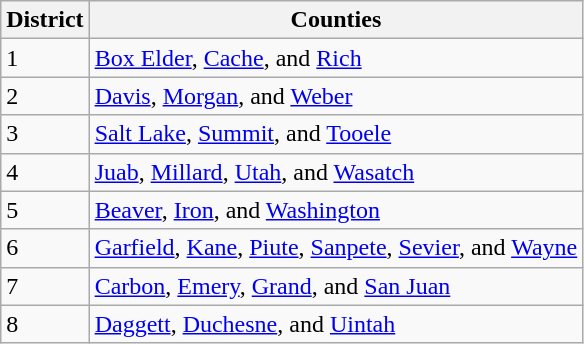<table class=wikitable>
<tr>
<th>District</th>
<th>Counties</th>
</tr>
<tr>
<td>1</td>
<td><a href='#'>Box Elder</a>, <a href='#'>Cache</a>, and <a href='#'>Rich</a></td>
</tr>
<tr>
<td>2</td>
<td><a href='#'>Davis</a>, <a href='#'>Morgan</a>, and <a href='#'>Weber</a></td>
</tr>
<tr>
<td>3</td>
<td><a href='#'>Salt Lake</a>, <a href='#'>Summit</a>, and <a href='#'>Tooele</a></td>
</tr>
<tr>
<td>4</td>
<td><a href='#'>Juab</a>, <a href='#'>Millard</a>, <a href='#'>Utah</a>, and <a href='#'>Wasatch</a></td>
</tr>
<tr>
<td>5</td>
<td><a href='#'>Beaver</a>, <a href='#'>Iron</a>, and <a href='#'>Washington</a></td>
</tr>
<tr>
<td>6</td>
<td><a href='#'>Garfield</a>, <a href='#'>Kane</a>, <a href='#'>Piute</a>, <a href='#'>Sanpete</a>, <a href='#'>Sevier</a>, and <a href='#'>Wayne</a></td>
</tr>
<tr>
<td>7</td>
<td><a href='#'>Carbon</a>, <a href='#'>Emery</a>, <a href='#'>Grand</a>, and <a href='#'>San Juan</a></td>
</tr>
<tr>
<td>8</td>
<td><a href='#'>Daggett</a>, <a href='#'>Duchesne</a>, and <a href='#'>Uintah</a></td>
</tr>
</table>
